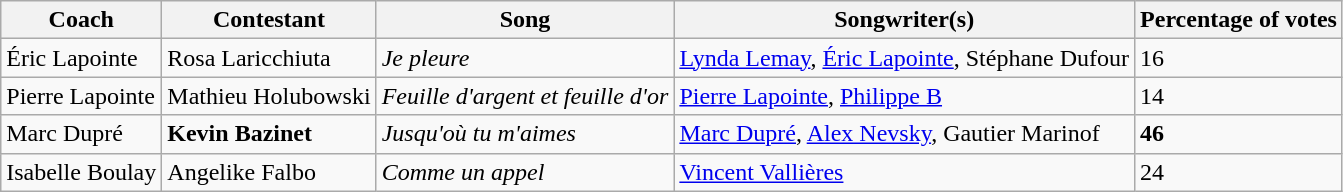<table class="wikitable sortable jquery-tablesorter">
<tr>
<th>Coach</th>
<th colspan="">Contestant</th>
<th>Song</th>
<th>Songwriter(s)</th>
<th>Percentage of votes</th>
</tr>
<tr>
<td>Éric Lapointe</td>
<td>Rosa Laricchiuta</td>
<td><em>Je pleure</em></td>
<td><a href='#'>Lynda Lemay</a>, <a href='#'>Éric Lapointe</a>, Stéphane Dufour</td>
<td>16</td>
</tr>
<tr>
<td>Pierre Lapointe</td>
<td>Mathieu Holubowski</td>
<td><em>Feuille d'argent et feuille d'or</em></td>
<td><a href='#'>Pierre Lapointe</a>, <a href='#'>Philippe B</a></td>
<td>14</td>
</tr>
<tr>
<td>Marc Dupré</td>
<td><strong>Kevin Bazinet</strong></td>
<td><em>Jusqu'où tu m'aimes</em></td>
<td><a href='#'>Marc Dupré</a>, <a href='#'>Alex Nevsky</a>, Gautier Marinof</td>
<td><strong>46</strong></td>
</tr>
<tr>
<td>Isabelle Boulay</td>
<td>Angelike Falbo</td>
<td><em>Comme un appel</em></td>
<td><a href='#'>Vincent Vallières</a></td>
<td>24</td>
</tr>
</table>
